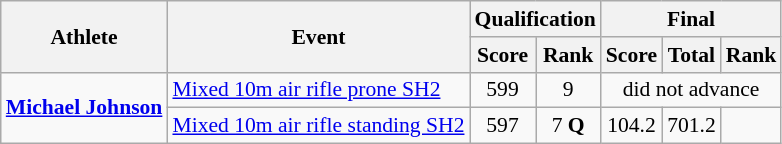<table class=wikitable style="font-size:90%">
<tr>
<th rowspan="2">Athlete</th>
<th rowspan="2">Event</th>
<th colspan="2">Qualification</th>
<th colspan="3">Final</th>
</tr>
<tr>
<th>Score</th>
<th>Rank</th>
<th>Score</th>
<th>Total</th>
<th>Rank</th>
</tr>
<tr>
<td rowspan="2"><strong><a href='#'>Michael Johnson</a></strong></td>
<td><a href='#'>Mixed 10m air rifle prone SH2</a></td>
<td align=center>599</td>
<td align=center>9</td>
<td align=center colspan="3">did not advance</td>
</tr>
<tr>
<td><a href='#'>Mixed 10m air rifle standing SH2</a></td>
<td align=center>597</td>
<td align=center>7 <strong>Q</strong></td>
<td align=center>104.2</td>
<td align=center>701.2</td>
<td align=center></td>
</tr>
</table>
